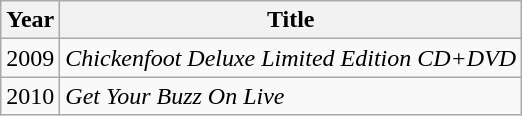<table class="wikitable">
<tr>
<th>Year</th>
<th>Title</th>
</tr>
<tr>
<td>2009</td>
<td><em>Chickenfoot Deluxe Limited Edition CD+DVD</em></td>
</tr>
<tr>
<td>2010</td>
<td><em>Get Your Buzz On Live</em></td>
</tr>
</table>
